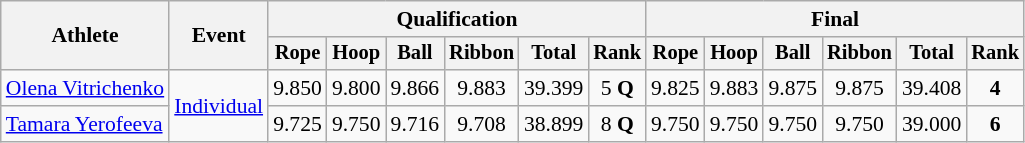<table class=wikitable style="font-size:90%">
<tr>
<th rowspan=2>Athlete</th>
<th rowspan=2>Event</th>
<th colspan=6>Qualification</th>
<th colspan=6>Final</th>
</tr>
<tr style="font-size:95%">
<th>Rope</th>
<th>Hoop</th>
<th>Ball</th>
<th>Ribbon</th>
<th>Total</th>
<th>Rank</th>
<th>Rope</th>
<th>Hoop</th>
<th>Ball</th>
<th>Ribbon</th>
<th>Total</th>
<th>Rank</th>
</tr>
<tr align=center>
<td align=left><a href='#'>Olena Vitrichenko</a></td>
<td align=left rowspan=2><a href='#'>Individual</a></td>
<td>9.850</td>
<td>9.800</td>
<td>9.866</td>
<td>9.883</td>
<td>39.399</td>
<td>5 <strong>Q</strong></td>
<td>9.825</td>
<td>9.883</td>
<td>9.875</td>
<td>9.875</td>
<td>39.408</td>
<td><strong>4</strong></td>
</tr>
<tr align=center>
<td align=left><a href='#'>Tamara Yerofeeva</a></td>
<td>9.725</td>
<td>9.750</td>
<td>9.716</td>
<td>9.708</td>
<td>38.899</td>
<td>8 <strong>Q</strong></td>
<td>9.750</td>
<td>9.750</td>
<td>9.750</td>
<td>9.750</td>
<td>39.000</td>
<td><strong>6</strong></td>
</tr>
</table>
